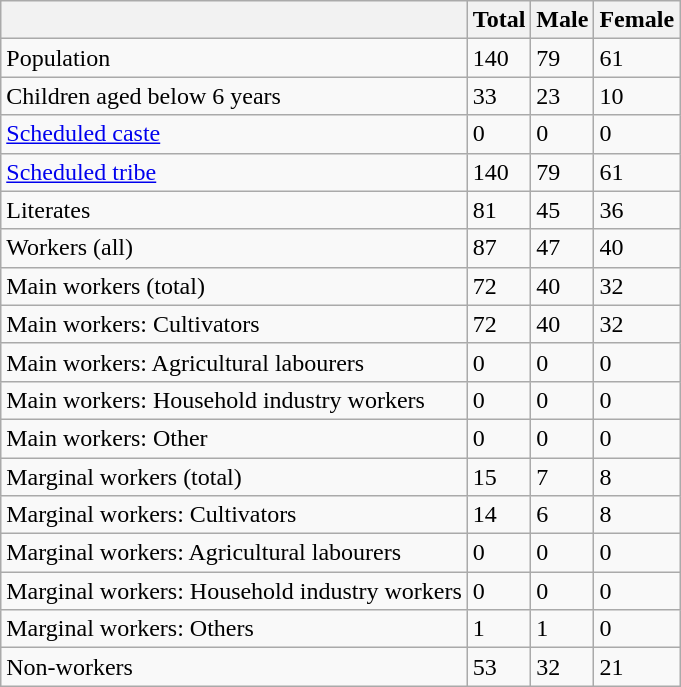<table class="wikitable sortable">
<tr>
<th></th>
<th>Total</th>
<th>Male</th>
<th>Female</th>
</tr>
<tr>
<td>Population</td>
<td>140</td>
<td>79</td>
<td>61</td>
</tr>
<tr>
<td>Children aged below 6 years</td>
<td>33</td>
<td>23</td>
<td>10</td>
</tr>
<tr>
<td><a href='#'>Scheduled caste</a></td>
<td>0</td>
<td>0</td>
<td>0</td>
</tr>
<tr>
<td><a href='#'>Scheduled tribe</a></td>
<td>140</td>
<td>79</td>
<td>61</td>
</tr>
<tr>
<td>Literates</td>
<td>81</td>
<td>45</td>
<td>36</td>
</tr>
<tr>
<td>Workers (all)</td>
<td>87</td>
<td>47</td>
<td>40</td>
</tr>
<tr>
<td>Main workers (total)</td>
<td>72</td>
<td>40</td>
<td>32</td>
</tr>
<tr>
<td>Main workers: Cultivators</td>
<td>72</td>
<td>40</td>
<td>32</td>
</tr>
<tr>
<td>Main workers: Agricultural labourers</td>
<td>0</td>
<td>0</td>
<td>0</td>
</tr>
<tr>
<td>Main workers: Household industry workers</td>
<td>0</td>
<td>0</td>
<td>0</td>
</tr>
<tr>
<td>Main workers: Other</td>
<td>0</td>
<td>0</td>
<td>0</td>
</tr>
<tr>
<td>Marginal workers (total)</td>
<td>15</td>
<td>7</td>
<td>8</td>
</tr>
<tr>
<td>Marginal workers: Cultivators</td>
<td>14</td>
<td>6</td>
<td>8</td>
</tr>
<tr>
<td>Marginal workers: Agricultural labourers</td>
<td>0</td>
<td>0</td>
<td>0</td>
</tr>
<tr>
<td>Marginal workers: Household industry workers</td>
<td>0</td>
<td>0</td>
<td>0</td>
</tr>
<tr>
<td>Marginal workers: Others</td>
<td>1</td>
<td>1</td>
<td>0</td>
</tr>
<tr>
<td>Non-workers</td>
<td>53</td>
<td>32</td>
<td>21</td>
</tr>
</table>
